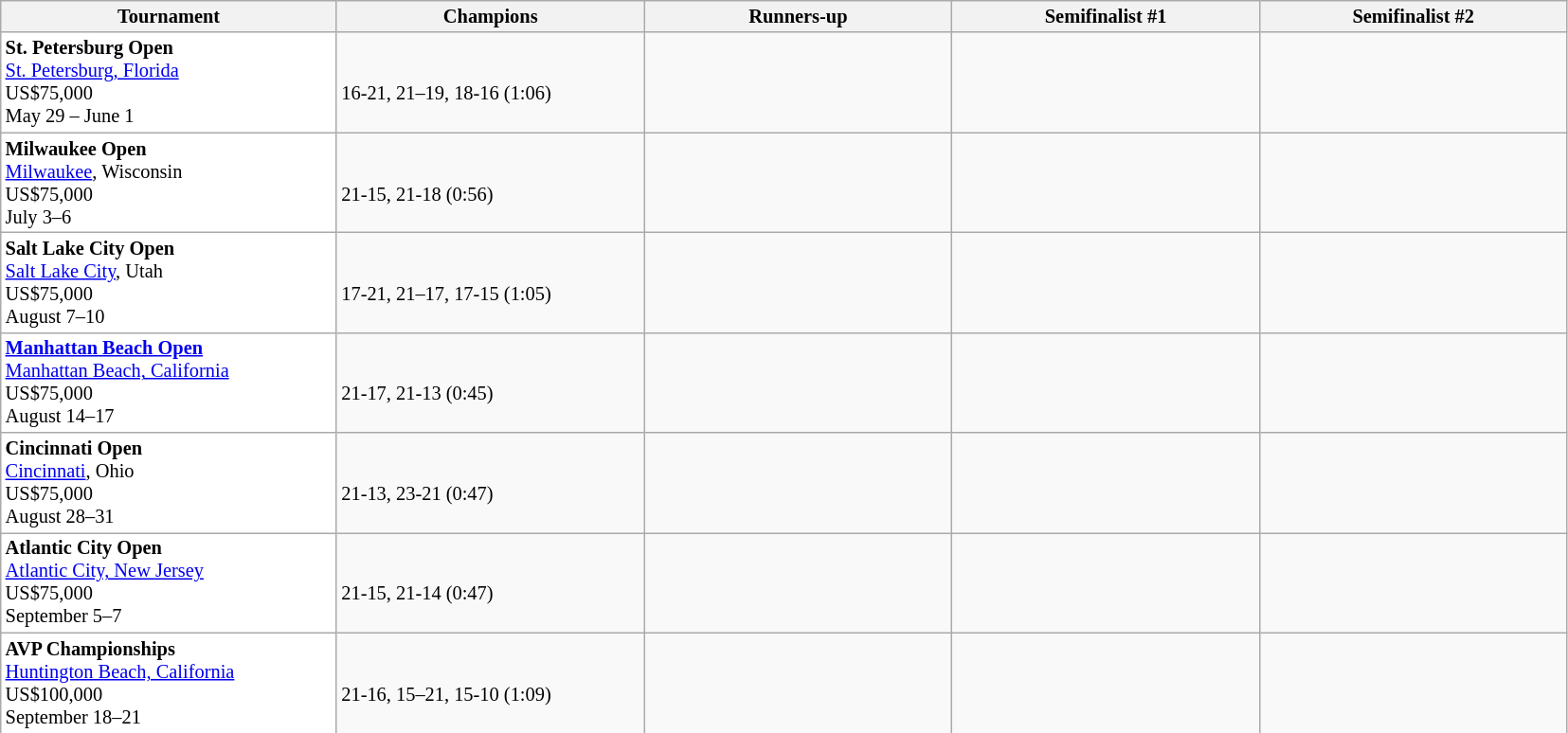<table class=wikitable style=font-size:85%>
<tr>
<th width=230>Tournament</th>
<th width=210>Champions</th>
<th width=210>Runners-up</th>
<th width=210>Semifinalist #1</th>
<th width=210>Semifinalist #2</th>
</tr>
<tr valign=top>
<td style="background:#ffffff;"><strong>St. Petersburg Open</strong><br><a href='#'>St. Petersburg, Florida</a><br>US$75,000<br>May 29 – June 1</td>
<td><br><br>16-21, 21–19, 18-16 (1:06)</td>
<td><br></td>
<td><br></td>
<td><br></td>
</tr>
<tr valign=top>
<td style="background:#ffffff;"><strong>Milwaukee Open</strong><br><a href='#'>Milwaukee</a>, Wisconsin<br>US$75,000<br>July 3–6</td>
<td><br><br>21-15, 21-18 (0:56)</td>
<td><br></td>
<td><br></td>
<td><br></td>
</tr>
<tr valign=top>
<td style="background:#ffffff;"><strong>Salt Lake City Open</strong><br><a href='#'>Salt Lake City</a>, Utah<br>US$75,000<br>August 7–10</td>
<td><br><br>17-21, 21–17, 17-15 (1:05)</td>
<td><br></td>
<td><br></td>
<td><br></td>
</tr>
<tr valign=top>
<td style="background:#ffffff;"><strong><a href='#'>Manhattan Beach Open</a></strong><br><a href='#'>Manhattan Beach, California</a><br>US$75,000<br>August 14–17</td>
<td><br><br>21-17, 21-13 (0:45)</td>
<td><br></td>
<td><br></td>
<td><br></td>
</tr>
<tr valign=top>
<td style="background:#ffffff;"><strong>Cincinnati Open</strong><br><a href='#'>Cincinnati</a>, Ohio<br>US$75,000<br>August 28–31</td>
<td><br><br>21-13, 23-21 (0:47)</td>
<td><br></td>
<td><br></td>
<td><br></td>
</tr>
<tr valign=top>
<td style="background:#ffffff;"><strong>Atlantic City Open</strong><br><a href='#'>Atlantic City, New Jersey</a><br>US$75,000<br>September 5–7</td>
<td><br><br>21-15, 21-14 (0:47)</td>
<td><br></td>
<td><br></td>
<td><br></td>
</tr>
<tr valign=top>
<td style="background:#ffffff;"><strong>AVP Championships</strong><br><a href='#'>Huntington Beach, California</a><br>US$100,000<br>September 18–21</td>
<td><br><br>21-16, 15–21, 15-10 (1:09)</td>
<td><br></td>
<td><br></td>
<td><br></td>
</tr>
</table>
